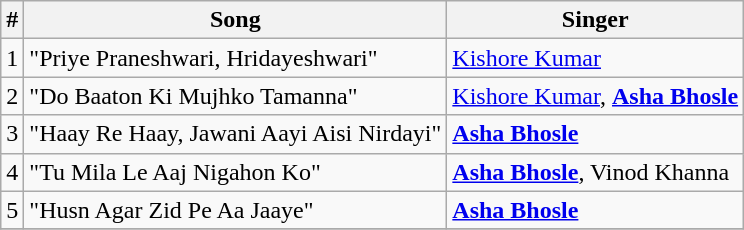<table class="wikitable">
<tr>
<th>#</th>
<th>Song</th>
<th>Singer</th>
</tr>
<tr>
<td>1</td>
<td>"Priye Praneshwari, Hridayeshwari"</td>
<td><a href='#'>Kishore Kumar</a></td>
</tr>
<tr>
<td>2</td>
<td>"Do Baaton Ki Mujhko Tamanna"</td>
<td><a href='#'>Kishore Kumar</a>, <strong><a href='#'>Asha Bhosle</a></strong></td>
</tr>
<tr>
<td>3</td>
<td>"Haay Re Haay, Jawani Aayi Aisi Nirdayi"</td>
<td><strong><a href='#'>Asha Bhosle</a></strong></td>
</tr>
<tr>
<td>4</td>
<td>"Tu Mila Le Aaj Nigahon Ko"</td>
<td><strong><a href='#'>Asha Bhosle</a></strong>, Vinod Khanna</td>
</tr>
<tr>
<td>5</td>
<td>"Husn Agar Zid Pe Aa Jaaye"</td>
<td><strong><a href='#'>Asha Bhosle</a></strong></td>
</tr>
<tr>
</tr>
</table>
